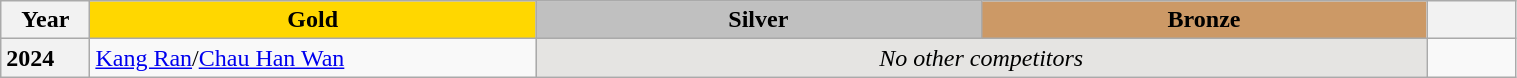<table class="wikitable unsortable" style="text-align:left; width:80%">
<tr>
<th scope="col" style="text-align:center; width:5%">Year</th>
<td scope="col" style="text-align:center; width:25%; background:gold"><strong>Gold</strong></td>
<td scope="col" style="text-align:center; width:25%; background:silver"><strong>Silver</strong></td>
<td scope="col" style="text-align:center; width:25%; background:#c96"><strong>Bronze</strong></td>
<th scope="col" style="text-align:center; width:5%"></th>
</tr>
<tr>
<th scope="row" style="text-align:left">2024</th>
<td><a href='#'>Kang Ran</a>/<a href='#'>Chau Han Wan</a></td>
<td colspan="2" align="center" bgcolor="e5e4e2"><em>No other competitors</em></td>
<td></td>
</tr>
</table>
